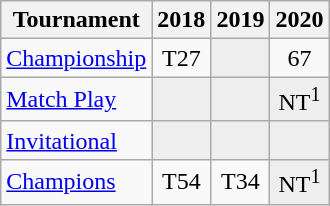<table class="wikitable" style="text-align:center;">
<tr>
<th>Tournament</th>
<th>2018</th>
<th>2019</th>
<th>2020</th>
</tr>
<tr>
<td align="left"><a href='#'>Championship</a></td>
<td>T27</td>
<td style="background:#eeeeee;"></td>
<td>67</td>
</tr>
<tr>
<td align="left"><a href='#'>Match Play</a></td>
<td style="background:#eeeeee;"></td>
<td style="background:#eeeeee;"></td>
<td style="background:#eeeeee;">NT<sup>1</sup></td>
</tr>
<tr>
<td align="left"><a href='#'>Invitational</a></td>
<td style="background:#eeeeee;"></td>
<td style="background:#eeeeee;"></td>
<td style="background:#eeeeee;"></td>
</tr>
<tr>
<td align="left"><a href='#'>Champions</a></td>
<td>T54</td>
<td>T34</td>
<td style="background:#eeeeee;">NT<sup>1</sup></td>
</tr>
</table>
